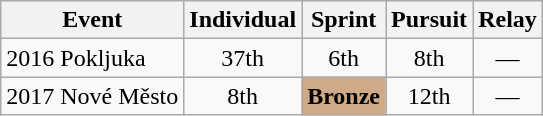<table class="wikitable" style="text-align: center;">
<tr ">
<th>Event</th>
<th>Individual</th>
<th>Sprint</th>
<th>Pursuit</th>
<th>Relay</th>
</tr>
<tr>
<td align=left> 2016 Pokljuka</td>
<td>37th</td>
<td>6th</td>
<td>8th</td>
<td>—</td>
</tr>
<tr>
<td align=left> 2017 Nové Město</td>
<td>8th</td>
<td style="background:#cfaa88;"><strong>Bronze</strong></td>
<td>12th</td>
<td>—</td>
</tr>
</table>
